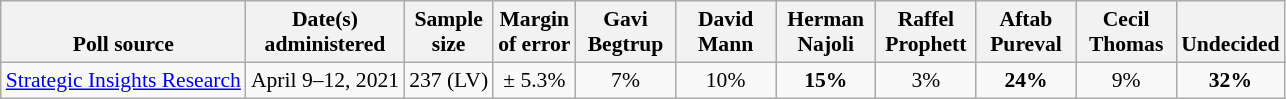<table class="wikitable" style="font-size:90%;text-align:center;">
<tr valign=bottom>
<th>Poll source</th>
<th>Date(s)<br>administered</th>
<th>Sample<br>size</th>
<th>Margin<br>of error</th>
<th style="width:60px;">Gavi<br>Begtrup</th>
<th style="width:60px;">David<br>Mann</th>
<th style="width:60px;">Herman<br>Najoli</th>
<th style="width:60px;">Raffel<br>Prophett</th>
<th style="width:60px;">Aftab<br>Pureval</th>
<th style="width:60px;">Cecil<br>Thomas</th>
<th>Undecided</th>
</tr>
<tr>
<td style="text-align:left;"><a href='#'>Strategic Insights Research</a></td>
<td>April 9–12, 2021</td>
<td>237 (LV)</td>
<td>± 5.3%</td>
<td>7%</td>
<td>10%</td>
<td><strong>15%</strong></td>
<td>3%</td>
<td><strong>24%</strong></td>
<td>9%</td>
<td><strong>32%</strong></td>
</tr>
</table>
